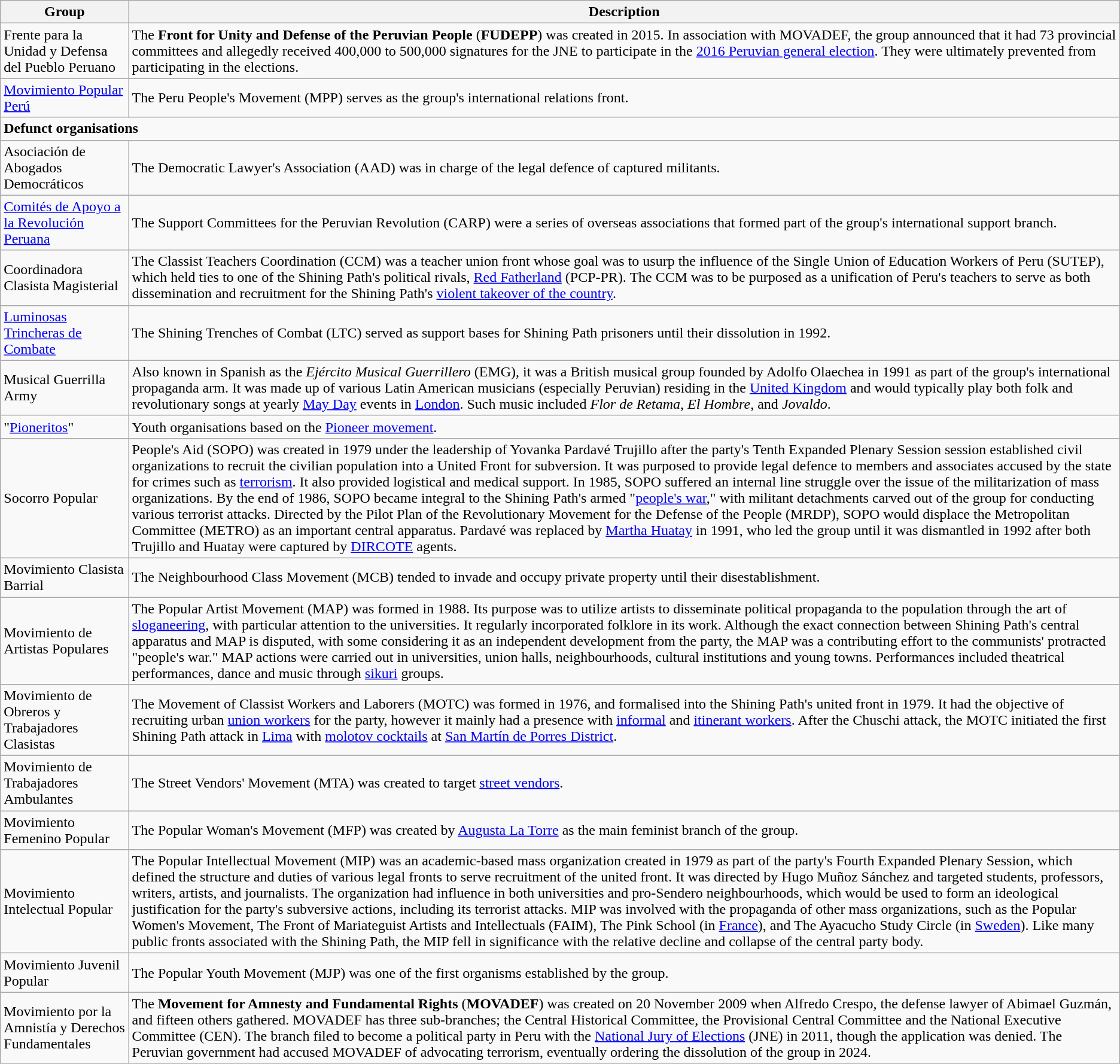<table class="wikitable">
<tr>
<th>Group</th>
<th>Description</th>
</tr>
<tr>
<td>Frente para la Unidad y Defensa del Pueblo Peruano</td>
<td>The <strong>Front for Unity and Defense of the Peruvian People</strong> (<strong>FUDEPP</strong>) was created in 2015. In association with MOVADEF, the group announced that it had 73 provincial committees and allegedly received 400,000 to 500,000 signatures for the JNE to participate in the <a href='#'>2016 Peruvian general election</a>. They were ultimately prevented from participating in the elections.</td>
</tr>
<tr>
<td><a href='#'>Movimiento Popular Perú</a></td>
<td>The Peru People's Movement (MPP) serves as the group's international relations front.</td>
</tr>
<tr>
<td colspan=2><div><strong>Defunct organisations</strong></div></td>
</tr>
<tr>
<td>Asociación de Abogados Democráticos</td>
<td>The Democratic Lawyer's Association (AAD) was in charge of the legal defence of captured militants.</td>
</tr>
<tr>
<td><a href='#'>Comités de Apoyo a la Revolución Peruana</a></td>
<td>The Support Committees for the Peruvian Revolution (CARP) were a series of overseas associations that formed part of the group's international support branch.</td>
</tr>
<tr>
<td>Coordinadora Clasista Magisterial</td>
<td>The Classist Teachers Coordination (CCM) was a teacher union front whose goal was to usurp the influence of the Single Union of Education Workers of Peru (SUTEP), which held ties to one of the Shining Path's political rivals, <a href='#'>Red Fatherland</a> (PCP-PR). The CCM was to be purposed as a unification of Peru's teachers to serve as both dissemination and recruitment for the Shining Path's <a href='#'>violent takeover of the country</a>.</td>
</tr>
<tr>
<td><a href='#'>Luminosas Trincheras de Combate</a></td>
<td>The Shining Trenches of Combat (LTC) served as support bases for Shining Path prisoners until their dissolution in 1992.</td>
</tr>
<tr>
<td>Musical Guerrilla Army</td>
<td>Also known in Spanish as the <em>Ejército Musical Guerrillero</em> (EMG), it was a British musical group founded by Adolfo Olaechea in 1991 as part of the group's international propaganda arm. It was made up of various Latin American musicians (especially Peruvian) residing in the <a href='#'>United Kingdom</a> and would typically play both folk and revolutionary songs at yearly <a href='#'>May Day</a> events in <a href='#'>London</a>. Such music included <em>Flor de Retama</em>, <em>El Hombre</em>, and <em>Jovaldo</em>.</td>
</tr>
<tr>
<td>"<a href='#'>Pioneritos</a>"</td>
<td>Youth organisations based on the <a href='#'>Pioneer movement</a>.</td>
</tr>
<tr>
<td>Socorro Popular</td>
<td>People's Aid (SOPO) was created in 1979 under the leadership of Yovanka Pardavé Trujillo after the party's Tenth Expanded Plenary Session session established civil organizations to recruit the civilian population into a United Front for subversion. It was purposed to provide legal defence to members and associates accused by the state for crimes such as <a href='#'>terrorism</a>. It also provided logistical and medical support. In 1985, SOPO suffered an internal line struggle over the issue of the militarization of mass organizations.  By the end of 1986, SOPO became integral to the Shining Path's armed "<a href='#'>people's war</a>," with militant detachments carved out of the group for conducting various terrorist attacks. Directed by the Pilot Plan of the Revolutionary Movement for the Defense of the People (MRDP), SOPO would displace the Metropolitan Committee (METRO) as an important central apparatus. Pardavé was replaced by <a href='#'>Martha Huatay</a> in 1991, who led the group until it was dismantled in 1992 after both Trujillo and Huatay were captured by <a href='#'>DIRCOTE</a> agents.</td>
</tr>
<tr>
<td>Movimiento Clasista Barrial</td>
<td>The Neighbourhood Class Movement (MCB) tended to invade and occupy private property until their disestablishment.</td>
</tr>
<tr>
<td>Movimiento de Artistas Populares</td>
<td>The Popular Artist Movement (MAP) was formed in 1988. Its purpose was to utilize artists to disseminate political propaganda to the population through the art of <a href='#'>sloganeering</a>, with particular attention to the universities. It regularly incorporated folklore in its work. Although the exact connection between Shining Path's central apparatus and MAP is disputed, with some considering it as an independent development from the party, the MAP was a contributing effort to the communists' protracted "people's war." MAP actions were carried out in universities, union halls, neighbourhoods, cultural institutions and young towns. Performances included theatrical performances, dance and music through <a href='#'>sikuri</a> groups.</td>
</tr>
<tr>
<td>Movimiento de Obreros y Trabajadores Clasistas</td>
<td>The Movement of Classist Workers and Laborers (MOTC) was formed in 1976, and formalised into the Shining Path's united front in 1979. It had the objective of recruiting urban <a href='#'>union workers</a> for the party, however it mainly had a presence with <a href='#'>informal</a> and <a href='#'>itinerant workers</a>. After the Chuschi attack, the MOTC initiated the first Shining Path attack in <a href='#'>Lima</a> with <a href='#'>molotov cocktails</a> at <a href='#'>San Martín de Porres District</a>.</td>
</tr>
<tr>
<td>Movimiento de Trabajadores Ambulantes</td>
<td>The Street Vendors' Movement (MTA) was created to target <a href='#'>street vendors</a>.</td>
</tr>
<tr>
<td>Movimiento Femenino Popular</td>
<td>The Popular Woman's Movement (MFP) was created by <a href='#'>Augusta La Torre</a> as the main feminist branch of the group.</td>
</tr>
<tr>
<td>Movimiento Intelectual Popular</td>
<td>The Popular Intellectual Movement (MIP) was an academic-based mass organization created in 1979 as part of the party's Fourth Expanded Plenary Session, which defined the structure and duties of various legal fronts to serve recruitment of the united front. It was directed by Hugo Muñoz Sánchez and targeted students, professors, writers, artists, and journalists. The organization had influence in both universities and pro-Sendero neighbourhoods, which would be used to form an ideological justification for the party's subversive actions, including its terrorist attacks. MIP was involved with the propaganda of other mass organizations, such as the Popular Women's Movement, The Front of Mariateguist Artists and Intellectuals (FAIM), The Pink School (in <a href='#'>France</a>), and The Ayacucho Study Circle (in <a href='#'>Sweden</a>). Like many public fronts associated with the Shining Path, the MIP fell in significance with the relative decline and collapse of the central party body.</td>
</tr>
<tr>
<td>Movimiento Juvenil Popular</td>
<td>The Popular Youth Movement (MJP) was one of the first organisms established by the group.</td>
</tr>
<tr>
<td>Movimiento por la Amnistía y Derechos Fundamentales</td>
<td>The <strong>Movement for Amnesty and Fundamental Rights</strong> (<strong>MOVADEF</strong>) was created on 20 November 2009 when Alfredo Crespo, the defense lawyer of Abimael Guzmán, and fifteen others gathered. MOVADEF has three sub-branches; the Central Historical Committee, the Provisional Central Committee and the National Executive Committee (CEN). The branch filed to become a political party in Peru with the <a href='#'>National Jury of Elections</a> (JNE) in 2011, though the application was denied. The Peruvian government had accused MOVADEF of advocating terrorism, eventually ordering the dissolution of the group in 2024.</td>
</tr>
</table>
